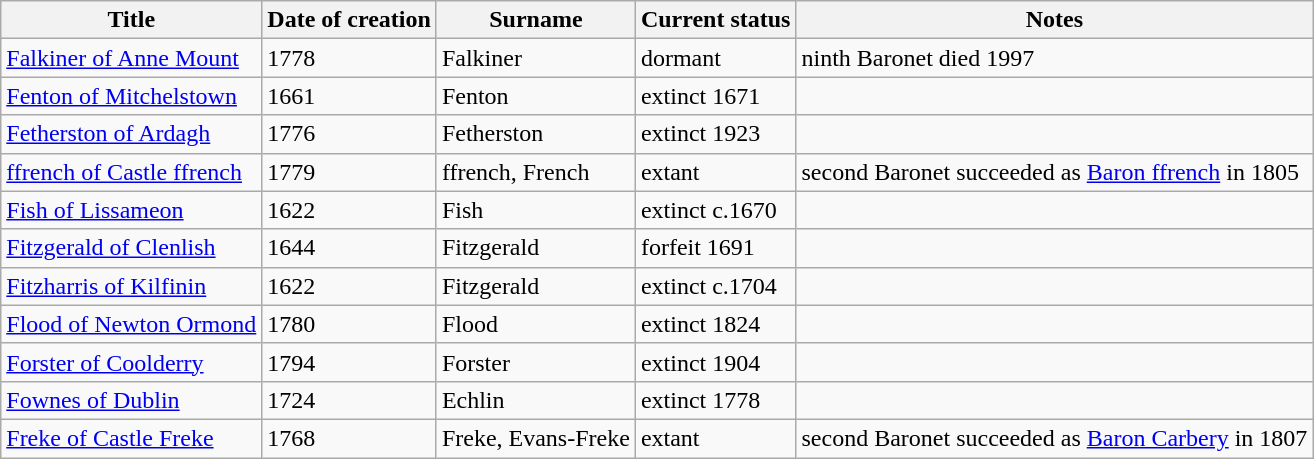<table class="wikitable">
<tr>
<th>Title</th>
<th>Date of creation</th>
<th>Surname</th>
<th>Current status</th>
<th>Notes</th>
</tr>
<tr>
<td><a href='#'>Falkiner of Anne Mount</a></td>
<td>1778</td>
<td>Falkiner</td>
<td>dormant</td>
<td>ninth Baronet died 1997</td>
</tr>
<tr>
<td><a href='#'>Fenton of Mitchelstown</a></td>
<td>1661</td>
<td>Fenton</td>
<td>extinct 1671</td>
<td> </td>
</tr>
<tr>
<td><a href='#'>Fetherston of Ardagh</a></td>
<td>1776</td>
<td>Fetherston</td>
<td>extinct 1923</td>
<td> </td>
</tr>
<tr>
<td><a href='#'>ffrench of Castle ffrench</a></td>
<td>1779</td>
<td>ffrench, French</td>
<td>extant</td>
<td>second Baronet succeeded as <a href='#'>Baron ffrench</a> in 1805</td>
</tr>
<tr>
<td><a href='#'>Fish of Lissameon</a></td>
<td>1622</td>
<td>Fish</td>
<td>extinct c.1670</td>
<td> </td>
</tr>
<tr>
<td><a href='#'>Fitzgerald of Clenlish</a></td>
<td>1644</td>
<td>Fitzgerald</td>
<td>forfeit 1691</td>
<td> </td>
</tr>
<tr>
<td><a href='#'>Fitzharris of Kilfinin</a></td>
<td>1622</td>
<td>Fitzgerald</td>
<td>extinct c.1704</td>
<td> </td>
</tr>
<tr>
<td><a href='#'>Flood of Newton Ormond</a></td>
<td>1780</td>
<td>Flood</td>
<td>extinct 1824</td>
<td> </td>
</tr>
<tr>
<td><a href='#'>Forster of Coolderry</a></td>
<td>1794</td>
<td>Forster</td>
<td>extinct 1904</td>
<td> </td>
</tr>
<tr>
<td><a href='#'>Fownes of Dublin</a></td>
<td>1724</td>
<td>Echlin</td>
<td>extinct 1778</td>
<td> </td>
</tr>
<tr>
<td><a href='#'>Freke of Castle Freke</a></td>
<td>1768</td>
<td>Freke, Evans-Freke</td>
<td>extant</td>
<td>second Baronet succeeded as <a href='#'>Baron Carbery</a> in 1807</td>
</tr>
</table>
